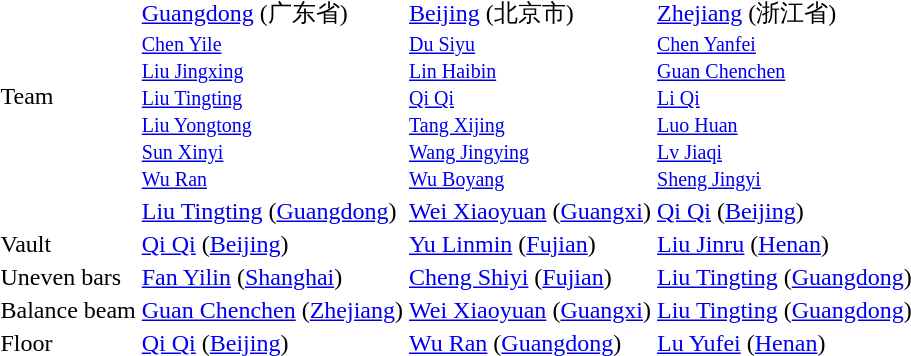<table>
<tr>
<td>Team</td>
<td><a href='#'>Guangdong</a> (广东省)<br><small><a href='#'>Chen Yile</a><br><a href='#'>Liu Jingxing</a><br><a href='#'>Liu Tingting</a><br><a href='#'>Liu Yongtong</a><br><a href='#'>Sun Xinyi</a><br><a href='#'>Wu Ran</a></small></td>
<td><a href='#'>Beijing</a> (北京市)<br><small><a href='#'>Du Siyu</a><br><a href='#'>Lin Haibin</a><br><a href='#'>Qi Qi</a><br><a href='#'>Tang Xijing</a><br><a href='#'>Wang Jingying</a><br><a href='#'>Wu Boyang</a></small></td>
<td><a href='#'>Zhejiang</a> (浙江省)<br><small><a href='#'>Chen Yanfei</a><br><a href='#'>Guan Chenchen</a><br><a href='#'>Li Qi</a><br><a href='#'>Luo Huan</a><br><a href='#'>Lv Jiaqi</a><br><a href='#'>Sheng Jingyi</a></small></td>
</tr>
<tr>
<td></td>
<td><a href='#'>Liu Tingting</a> (<a href='#'>Guangdong</a>)</td>
<td><a href='#'>Wei Xiaoyuan</a> (<a href='#'>Guangxi</a>)</td>
<td><a href='#'>Qi Qi</a> (<a href='#'>Beijing</a>)</td>
</tr>
<tr>
<td>Vault</td>
<td><a href='#'>Qi Qi</a> (<a href='#'>Beijing</a>)</td>
<td><a href='#'>Yu Linmin</a> (<a href='#'>Fujian</a>)</td>
<td><a href='#'>Liu Jinru</a> (<a href='#'>Henan</a>)</td>
</tr>
<tr>
<td>Uneven bars</td>
<td><a href='#'>Fan Yilin</a> (<a href='#'>Shanghai</a>)</td>
<td><a href='#'>Cheng Shiyi</a> (<a href='#'>Fujian</a>)</td>
<td><a href='#'>Liu Tingting</a> (<a href='#'>Guangdong</a>)</td>
</tr>
<tr>
<td>Balance beam</td>
<td><a href='#'>Guan Chenchen</a> (<a href='#'>Zhejiang</a>)</td>
<td><a href='#'>Wei Xiaoyuan</a> (<a href='#'>Guangxi</a>)</td>
<td><a href='#'>Liu Tingting</a> (<a href='#'>Guangdong</a>)</td>
</tr>
<tr>
<td>Floor</td>
<td><a href='#'>Qi Qi</a> (<a href='#'>Beijing</a>)</td>
<td><a href='#'>Wu Ran</a> (<a href='#'>Guangdong</a>)</td>
<td><a href='#'>Lu Yufei</a> (<a href='#'>Henan</a>)</td>
</tr>
</table>
